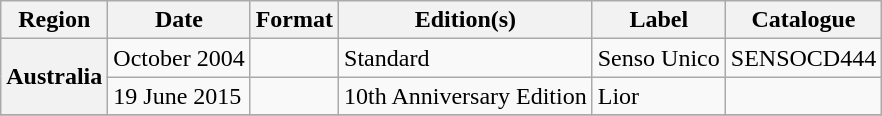<table class="wikitable plainrowheaders">
<tr>
<th scope="col">Region</th>
<th scope="col">Date</th>
<th scope="col">Format</th>
<th scope="col">Edition(s)</th>
<th scope="col">Label</th>
<th scope="col">Catalogue</th>
</tr>
<tr>
<th scope="row" rowspan="2">Australia</th>
<td>October 2004</td>
<td></td>
<td>Standard</td>
<td>Senso Unico</td>
<td>SENSOCD444</td>
</tr>
<tr>
<td>19 June 2015</td>
<td></td>
<td>10th Anniversary Edition</td>
<td>Lior</td>
<td></td>
</tr>
<tr>
</tr>
</table>
